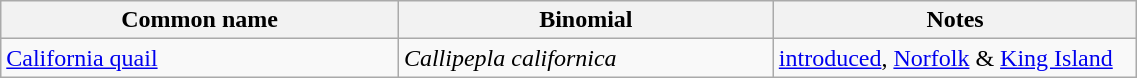<table style="width:60%;" class="wikitable">
<tr>
<th width=35%>Common name</th>
<th width=33%>Binomial</th>
<th width=32%>Notes</th>
</tr>
<tr>
<td><a href='#'>California quail</a></td>
<td><em>Callipepla californica</em></td>
<td><a href='#'>introduced</a>, <a href='#'>Norfolk</a> & <a href='#'>King Island</a></td>
</tr>
</table>
